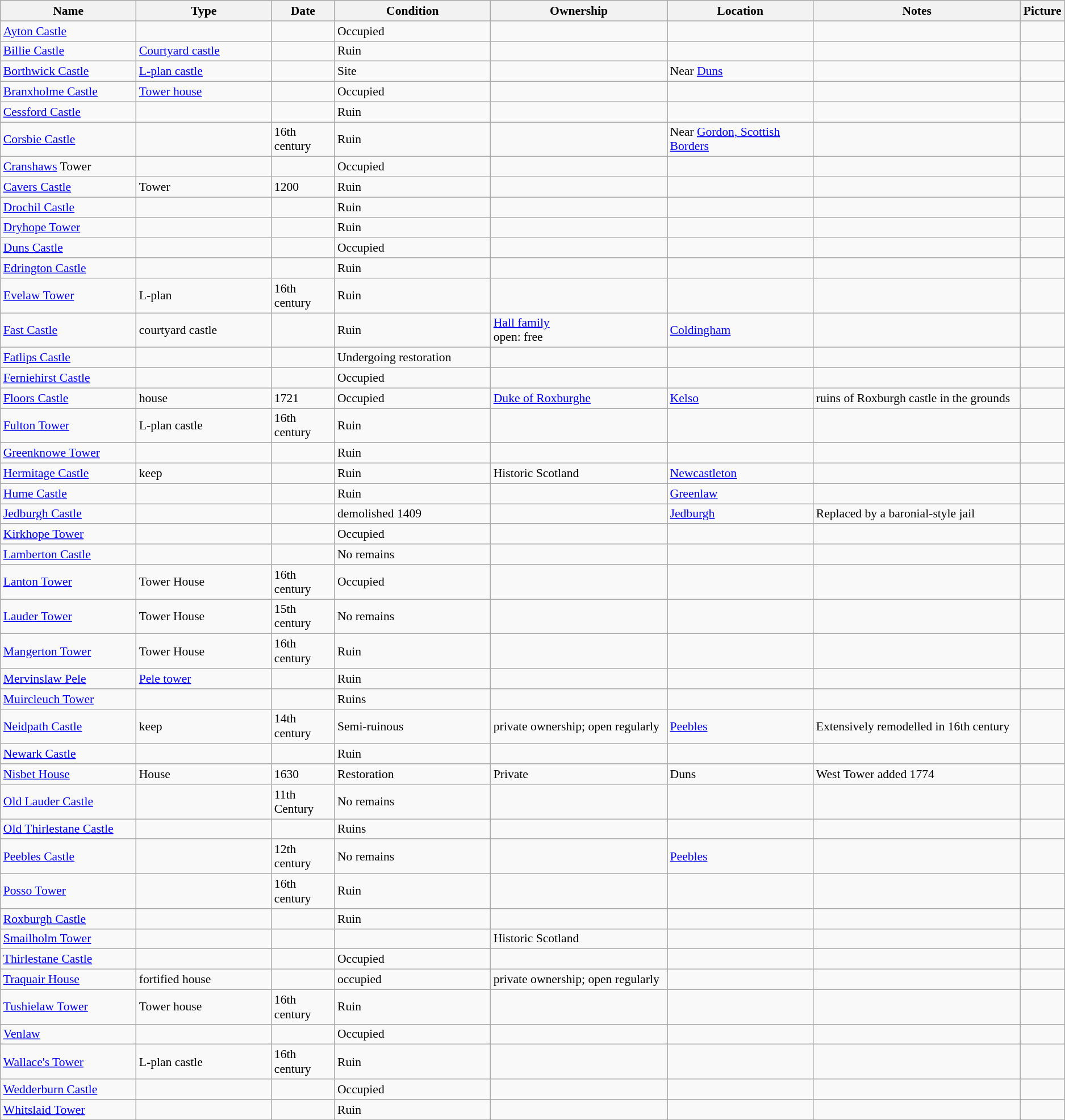<table class="wikitable sortable" style="font-size:90%">
<tr>
<th style="width:13%;">Name</th>
<th style="width:13%;">Type</th>
<th style="width:6%;">Date</th>
<th style="width:15%;">Condition</th>
<th style="width:17%;">Ownership</th>
<th style="width:14%;">Location</th>
<th style="width:20%;">Notes</th>
<th style="width:20%;">Picture</th>
</tr>
<tr>
<td><a href='#'>Ayton Castle</a></td>
<td></td>
<td></td>
<td>Occupied</td>
<td></td>
<td></td>
<td></td>
<td></td>
</tr>
<tr>
<td><a href='#'>Billie Castle</a></td>
<td><a href='#'>Courtyard castle</a></td>
<td></td>
<td>Ruin</td>
<td></td>
<td></td>
<td></td>
<td></td>
</tr>
<tr>
<td><a href='#'>Borthwick Castle</a></td>
<td><a href='#'>L-plan castle</a></td>
<td></td>
<td>Site</td>
<td></td>
<td>Near <a href='#'>Duns</a></td>
<td></td>
<td></td>
</tr>
<tr>
<td><a href='#'>Branxholme Castle</a></td>
<td><a href='#'>Tower house</a></td>
<td></td>
<td>Occupied</td>
<td></td>
<td></td>
<td></td>
<td></td>
</tr>
<tr>
<td><a href='#'>Cessford Castle</a></td>
<td></td>
<td></td>
<td>Ruin</td>
<td></td>
<td></td>
<td></td>
<td></td>
</tr>
<tr>
<td><a href='#'>Corsbie Castle</a></td>
<td></td>
<td>16th century</td>
<td>Ruin</td>
<td></td>
<td>Near <a href='#'>Gordon, Scottish Borders</a></td>
<td></td>
<td></td>
</tr>
<tr>
<td><a href='#'>Cranshaws</a> Tower</td>
<td></td>
<td></td>
<td>Occupied</td>
<td></td>
<td></td>
<td></td>
<td></td>
</tr>
<tr>
<td><a href='#'>Cavers Castle</a></td>
<td>Tower</td>
<td>1200</td>
<td>Ruin</td>
<td></td>
<td></td>
<td></td>
</tr>
<tr>
<td><a href='#'>Drochil Castle</a></td>
<td></td>
<td></td>
<td>Ruin</td>
<td></td>
<td></td>
<td></td>
<td></td>
</tr>
<tr>
<td><a href='#'>Dryhope Tower</a></td>
<td></td>
<td></td>
<td>Ruin</td>
<td></td>
<td></td>
<td></td>
<td></td>
</tr>
<tr>
<td><a href='#'>Duns Castle</a></td>
<td></td>
<td></td>
<td>Occupied</td>
<td></td>
<td></td>
<td></td>
<td></td>
</tr>
<tr>
<td><a href='#'>Edrington Castle</a></td>
<td></td>
<td></td>
<td>Ruin</td>
<td></td>
<td></td>
<td></td>
<td></td>
</tr>
<tr>
<td><a href='#'>Evelaw Tower</a></td>
<td>L-plan</td>
<td>16th century</td>
<td>Ruin</td>
<td></td>
<td></td>
<td></td>
<td></td>
</tr>
<tr>
<td><a href='#'>Fast Castle</a></td>
<td>courtyard castle</td>
<td></td>
<td>Ruin</td>
<td><a href='#'>Hall family</a> <br> open: free</td>
<td><a href='#'>Coldingham</a><br></td>
<td></td>
<td></td>
</tr>
<tr>
<td><a href='#'>Fatlips Castle</a></td>
<td></td>
<td></td>
<td>Undergoing restoration</td>
<td></td>
<td></td>
<td></td>
<td></td>
</tr>
<tr>
<td><a href='#'>Ferniehirst Castle</a></td>
<td></td>
<td></td>
<td>Occupied</td>
<td></td>
<td></td>
<td></td>
<td></td>
</tr>
<tr>
<td><a href='#'>Floors Castle</a></td>
<td>house</td>
<td>1721</td>
<td>Occupied</td>
<td><a href='#'>Duke of Roxburghe</a></td>
<td><a href='#'>Kelso</a><br></td>
<td>ruins of Roxburgh castle in the grounds</td>
<td></td>
</tr>
<tr>
<td><a href='#'>Fulton Tower</a></td>
<td>L-plan castle</td>
<td>16th century</td>
<td>Ruin</td>
<td></td>
<td></td>
<td></td>
<td></td>
</tr>
<tr>
<td><a href='#'>Greenknowe Tower</a></td>
<td></td>
<td></td>
<td>Ruin</td>
<td></td>
<td></td>
<td></td>
<td></td>
</tr>
<tr>
<td><a href='#'>Hermitage Castle</a></td>
<td>keep</td>
<td></td>
<td>Ruin</td>
<td>Historic Scotland</td>
<td><a href='#'>Newcastleton</a><br></td>
<td></td>
<td></td>
</tr>
<tr>
<td><a href='#'>Hume Castle</a></td>
<td></td>
<td></td>
<td>Ruin</td>
<td></td>
<td><a href='#'>Greenlaw</a><br></td>
<td></td>
<td></td>
</tr>
<tr>
<td><a href='#'>Jedburgh Castle</a></td>
<td></td>
<td></td>
<td>demolished 1409</td>
<td></td>
<td><a href='#'>Jedburgh</a><br></td>
<td>Replaced by a baronial-style jail</td>
<td></td>
</tr>
<tr>
<td><a href='#'>Kirkhope Tower</a></td>
<td></td>
<td></td>
<td>Occupied</td>
<td></td>
<td></td>
<td></td>
<td></td>
</tr>
<tr>
<td><a href='#'>Lamberton Castle</a></td>
<td></td>
<td></td>
<td>No remains</td>
<td></td>
<td></td>
<td></td>
<td></td>
</tr>
<tr>
<td><a href='#'>Lanton Tower</a></td>
<td>Tower House</td>
<td>16th century</td>
<td>Occupied</td>
<td></td>
<td></td>
<td></td>
<td></td>
</tr>
<tr>
<td><a href='#'>Lauder Tower</a></td>
<td>Tower House</td>
<td>15th century</td>
<td>No remains</td>
<td></td>
<td></td>
<td></td>
<td></td>
</tr>
<tr>
<td><a href='#'>Mangerton Tower</a></td>
<td>Tower House</td>
<td>16th century</td>
<td>Ruin</td>
<td></td>
<td></td>
<td></td>
<td></td>
</tr>
<tr>
<td><a href='#'>Mervinslaw Pele</a></td>
<td><a href='#'>Pele tower</a></td>
<td></td>
<td>Ruin</td>
<td></td>
<td></td>
<td></td>
<td></td>
</tr>
<tr>
<td><a href='#'>Muircleuch Tower</a></td>
<td></td>
<td></td>
<td>Ruins</td>
<td></td>
<td></td>
<td></td>
<td></td>
</tr>
<tr>
<td><a href='#'>Neidpath Castle</a></td>
<td>keep</td>
<td>14th century</td>
<td>Semi-ruinous</td>
<td>private ownership; open regularly</td>
<td><a href='#'>Peebles</a><br></td>
<td>Extensively remodelled in 16th century</td>
<td></td>
</tr>
<tr>
<td><a href='#'>Newark Castle</a></td>
<td></td>
<td></td>
<td>Ruin</td>
<td></td>
<td></td>
<td></td>
<td></td>
</tr>
<tr>
<td><a href='#'>Nisbet House</a></td>
<td>House</td>
<td>1630</td>
<td>Restoration</td>
<td>Private</td>
<td>Duns<br></td>
<td>West Tower added 1774</td>
<td></td>
</tr>
<tr>
<td><a href='#'>Old Lauder Castle</a></td>
<td></td>
<td>11th Century</td>
<td>No remains</td>
<td></td>
<td></td>
<td></td>
<td></td>
</tr>
<tr>
<td><a href='#'>Old Thirlestane Castle</a></td>
<td></td>
<td></td>
<td>Ruins</td>
<td></td>
<td></td>
<td></td>
<td></td>
</tr>
<tr>
<td><a href='#'>Peebles Castle</a></td>
<td></td>
<td>12th century</td>
<td>No remains</td>
<td></td>
<td><a href='#'>Peebles</a><br></td>
<td></td>
<td></td>
</tr>
<tr>
<td><a href='#'>Posso Tower</a></td>
<td></td>
<td>16th century</td>
<td>Ruin</td>
<td></td>
<td><br></td>
<td></td>
<td></td>
</tr>
<tr>
<td><a href='#'>Roxburgh Castle</a></td>
<td></td>
<td></td>
<td>Ruin</td>
<td></td>
<td></td>
<td></td>
<td></td>
</tr>
<tr>
<td><a href='#'>Smailholm Tower</a></td>
<td></td>
<td></td>
<td></td>
<td>Historic Scotland</td>
<td></td>
<td></td>
<td></td>
</tr>
<tr>
<td><a href='#'>Thirlestane Castle</a></td>
<td></td>
<td></td>
<td>Occupied</td>
<td></td>
<td></td>
<td></td>
<td></td>
</tr>
<tr>
<td><a href='#'>Traquair House</a></td>
<td>fortified house</td>
<td></td>
<td>occupied</td>
<td>private ownership; open regularly</td>
<td></td>
<td></td>
<td></td>
</tr>
<tr>
<td><a href='#'>Tushielaw Tower</a></td>
<td>Tower house</td>
<td>16th century</td>
<td>Ruin</td>
<td></td>
<td></td>
<td></td>
<td></td>
</tr>
<tr>
<td><a href='#'>Venlaw</a></td>
<td></td>
<td></td>
<td>Occupied</td>
<td></td>
<td></td>
<td></td>
<td></td>
</tr>
<tr>
<td><a href='#'>Wallace's Tower</a></td>
<td>L-plan castle</td>
<td>16th century</td>
<td>Ruin</td>
<td></td>
<td></td>
<td></td>
<td></td>
</tr>
<tr>
<td><a href='#'>Wedderburn Castle</a></td>
<td></td>
<td></td>
<td>Occupied</td>
<td></td>
<td></td>
<td></td>
<td></td>
</tr>
<tr>
<td><a href='#'>Whitslaid Tower</a></td>
<td></td>
<td></td>
<td>Ruin</td>
<td></td>
<td></td>
<td></td>
<td></td>
</tr>
</table>
